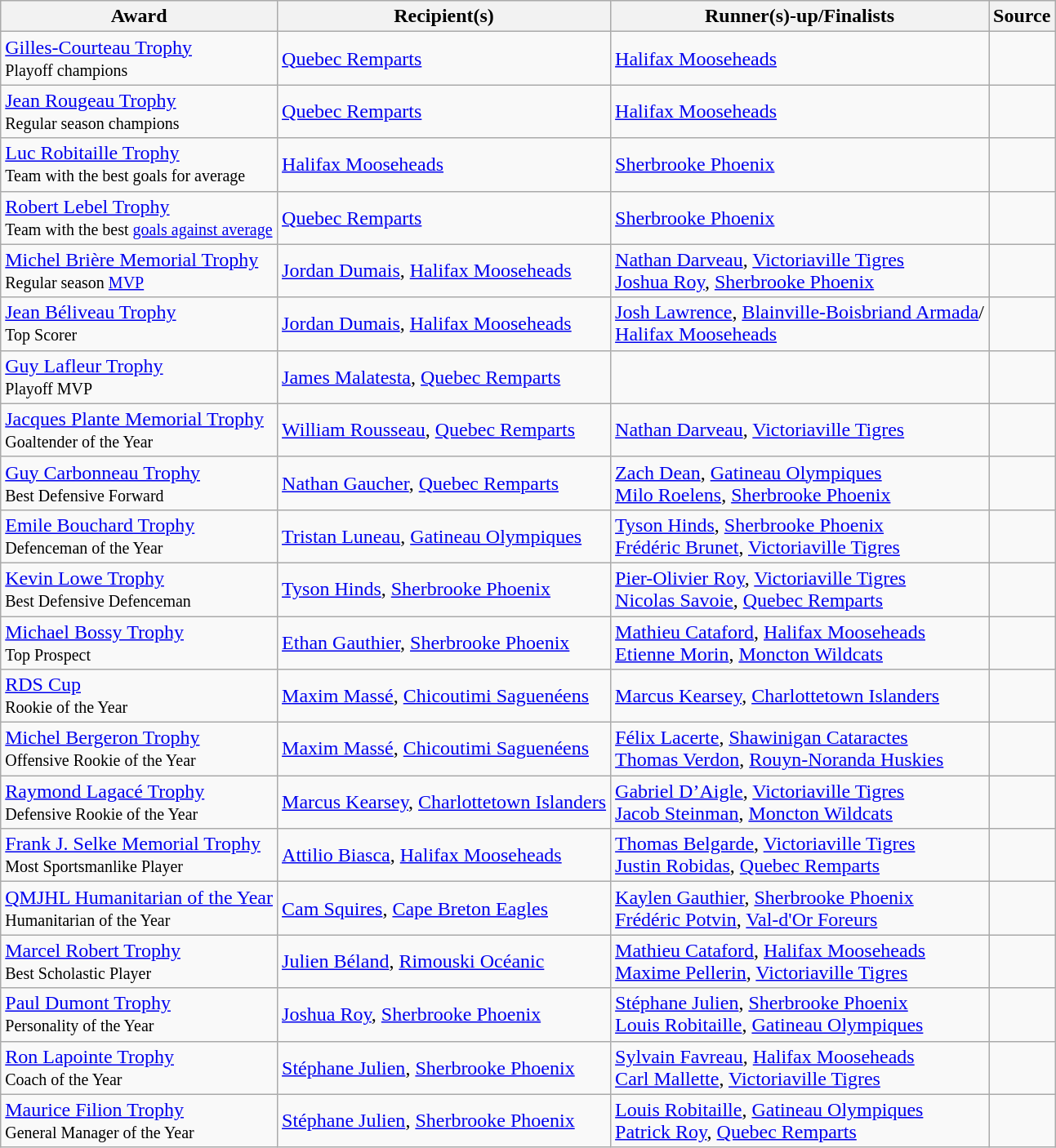<table class="wikitable">
<tr>
<th>Award</th>
<th>Recipient(s)</th>
<th>Runner(s)-up/Finalists</th>
<th>Source</th>
</tr>
<tr>
<td><a href='#'>Gilles-Courteau Trophy</a><br><small>Playoff champions</small></td>
<td><a href='#'>Quebec Remparts</a></td>
<td><a href='#'>Halifax Mooseheads</a></td>
<td></td>
</tr>
<tr>
<td><a href='#'>Jean Rougeau Trophy</a><br><small>Regular season champions</small></td>
<td><a href='#'>Quebec Remparts</a></td>
<td><a href='#'>Halifax Mooseheads</a></td>
<td></td>
</tr>
<tr>
<td><a href='#'>Luc Robitaille Trophy</a><br><small>Team with the best goals for average</small></td>
<td><a href='#'>Halifax Mooseheads</a></td>
<td><a href='#'>Sherbrooke Phoenix</a></td>
<td></td>
</tr>
<tr>
<td><a href='#'>Robert Lebel Trophy</a><br><small>Team with the best <a href='#'>goals against average</a></small></td>
<td><a href='#'>Quebec Remparts</a></td>
<td><a href='#'>Sherbrooke Phoenix</a></td>
<td></td>
</tr>
<tr>
<td><a href='#'>Michel Brière Memorial Trophy</a><br><small>Regular season <a href='#'>MVP</a></small></td>
<td><a href='#'>Jordan Dumais</a>, <a href='#'>Halifax Mooseheads</a></td>
<td><a href='#'>Nathan Darveau</a>, <a href='#'>Victoriaville Tigres</a> <br> <a href='#'>Joshua Roy</a>, <a href='#'>Sherbrooke Phoenix</a></td>
<td></td>
</tr>
<tr>
<td><a href='#'>Jean Béliveau Trophy</a><br><small>Top Scorer</small></td>
<td><a href='#'>Jordan Dumais</a>, <a href='#'>Halifax Mooseheads</a></td>
<td><a href='#'>Josh Lawrence</a>, <a href='#'>Blainville-Boisbriand Armada</a>/<br><a href='#'>Halifax Mooseheads</a></td>
<td></td>
</tr>
<tr>
<td><a href='#'>Guy Lafleur Trophy</a><br><small>Playoff MVP</small></td>
<td><a href='#'>James Malatesta</a>, <a href='#'>Quebec Remparts</a></td>
<td></td>
<td></td>
</tr>
<tr>
<td><a href='#'>Jacques Plante Memorial Trophy</a><br><small>Goaltender of the Year</small></td>
<td><a href='#'>William Rousseau</a>, <a href='#'>Quebec Remparts</a></td>
<td><a href='#'>Nathan Darveau</a>, <a href='#'>Victoriaville Tigres</a></td>
<td></td>
</tr>
<tr>
<td><a href='#'>Guy Carbonneau Trophy</a><br><small>Best Defensive Forward</small></td>
<td><a href='#'>Nathan Gaucher</a>, <a href='#'>Quebec Remparts</a></td>
<td><a href='#'>Zach Dean</a>, <a href='#'>Gatineau Olympiques</a> <br> <a href='#'>Milo Roelens</a>, <a href='#'>Sherbrooke Phoenix</a></td>
<td></td>
</tr>
<tr>
<td><a href='#'>Emile Bouchard Trophy</a><br><small>Defenceman of the Year</small></td>
<td><a href='#'>Tristan Luneau</a>, <a href='#'>Gatineau Olympiques</a></td>
<td><a href='#'>Tyson Hinds</a>, <a href='#'>Sherbrooke Phoenix</a> <br> <a href='#'>Frédéric Brunet</a>, <a href='#'>Victoriaville Tigres</a></td>
<td></td>
</tr>
<tr>
<td><a href='#'>Kevin Lowe Trophy</a><br><small>Best Defensive Defenceman</small></td>
<td><a href='#'>Tyson Hinds</a>, <a href='#'>Sherbrooke Phoenix</a></td>
<td><a href='#'>Pier-Olivier Roy</a>, <a href='#'>Victoriaville Tigres</a> <br> <a href='#'>Nicolas Savoie</a>, <a href='#'>Quebec Remparts</a></td>
<td></td>
</tr>
<tr>
<td><a href='#'>Michael Bossy Trophy</a><br><small>Top Prospect</small></td>
<td><a href='#'>Ethan Gauthier</a>, <a href='#'>Sherbrooke Phoenix</a></td>
<td><a href='#'>Mathieu Cataford</a>, <a href='#'>Halifax Mooseheads</a> <br> <a href='#'>Etienne Morin</a>, <a href='#'>Moncton Wildcats</a></td>
<td></td>
</tr>
<tr>
<td><a href='#'>RDS Cup</a><br><small>Rookie of the Year</small></td>
<td><a href='#'>Maxim Massé</a>, <a href='#'>Chicoutimi Saguenéens</a></td>
<td><a href='#'>Marcus Kearsey</a>, <a href='#'>Charlottetown Islanders</a></td>
<td></td>
</tr>
<tr>
<td><a href='#'>Michel Bergeron Trophy</a><br><small>Offensive Rookie of the Year</small></td>
<td><a href='#'>Maxim Massé</a>, <a href='#'>Chicoutimi Saguenéens</a></td>
<td><a href='#'>Félix Lacerte</a>, <a href='#'>Shawinigan Cataractes</a> <br> <a href='#'>Thomas Verdon</a>, <a href='#'>Rouyn-Noranda Huskies</a></td>
<td></td>
</tr>
<tr>
<td><a href='#'>Raymond Lagacé Trophy</a><br><small>Defensive Rookie of the Year</small></td>
<td><a href='#'>Marcus Kearsey</a>, <a href='#'>Charlottetown Islanders</a></td>
<td><a href='#'>Gabriel D’Aigle</a>, <a href='#'>Victoriaville Tigres</a> <br> <a href='#'>Jacob Steinman</a>, <a href='#'>Moncton Wildcats</a></td>
<td></td>
</tr>
<tr>
<td><a href='#'>Frank J. Selke Memorial Trophy</a><br><small>Most Sportsmanlike Player</small></td>
<td><a href='#'>Attilio Biasca</a>, <a href='#'>Halifax Mooseheads</a></td>
<td><a href='#'>Thomas Belgarde</a>, <a href='#'>Victoriaville Tigres</a> <br> <a href='#'>Justin Robidas</a>, <a href='#'>Quebec Remparts</a></td>
<td></td>
</tr>
<tr>
<td><a href='#'>QMJHL Humanitarian of the Year</a><br><small>Humanitarian of the Year</small></td>
<td><a href='#'>Cam Squires</a>, <a href='#'>Cape Breton Eagles</a></td>
<td><a href='#'>Kaylen Gauthier</a>, <a href='#'>Sherbrooke Phoenix</a> <br> <a href='#'>Frédéric Potvin</a>, <a href='#'>Val-d'Or Foreurs</a></td>
<td></td>
</tr>
<tr>
<td><a href='#'>Marcel Robert Trophy</a><br><small>Best Scholastic Player</small></td>
<td><a href='#'>Julien Béland</a>, <a href='#'>Rimouski Océanic</a></td>
<td><a href='#'>Mathieu Cataford</a>, <a href='#'>Halifax Mooseheads</a> <br> <a href='#'>Maxime Pellerin</a>, <a href='#'>Victoriaville Tigres</a></td>
<td></td>
</tr>
<tr>
<td><a href='#'>Paul Dumont Trophy</a><br><small>Personality of the Year</small></td>
<td><a href='#'>Joshua Roy</a>, <a href='#'>Sherbrooke Phoenix</a></td>
<td><a href='#'>Stéphane Julien</a>, <a href='#'>Sherbrooke Phoenix</a> <br> <a href='#'>Louis Robitaille</a>, <a href='#'>Gatineau Olympiques</a></td>
<td></td>
</tr>
<tr>
<td><a href='#'>Ron Lapointe Trophy</a><br><small>Coach of the Year</small></td>
<td><a href='#'>Stéphane Julien</a>, <a href='#'>Sherbrooke Phoenix</a></td>
<td><a href='#'>Sylvain Favreau</a>, <a href='#'>Halifax Mooseheads</a> <br> <a href='#'>Carl Mallette</a>, <a href='#'>Victoriaville Tigres</a></td>
<td></td>
</tr>
<tr>
<td><a href='#'>Maurice Filion Trophy</a><br><small>General Manager of the Year</small></td>
<td><a href='#'>Stéphane Julien</a>, <a href='#'>Sherbrooke Phoenix</a></td>
<td><a href='#'>Louis Robitaille</a>, <a href='#'>Gatineau Olympiques</a> <br> <a href='#'>Patrick Roy</a>, <a href='#'>Quebec Remparts</a></td>
<td></td>
</tr>
</table>
